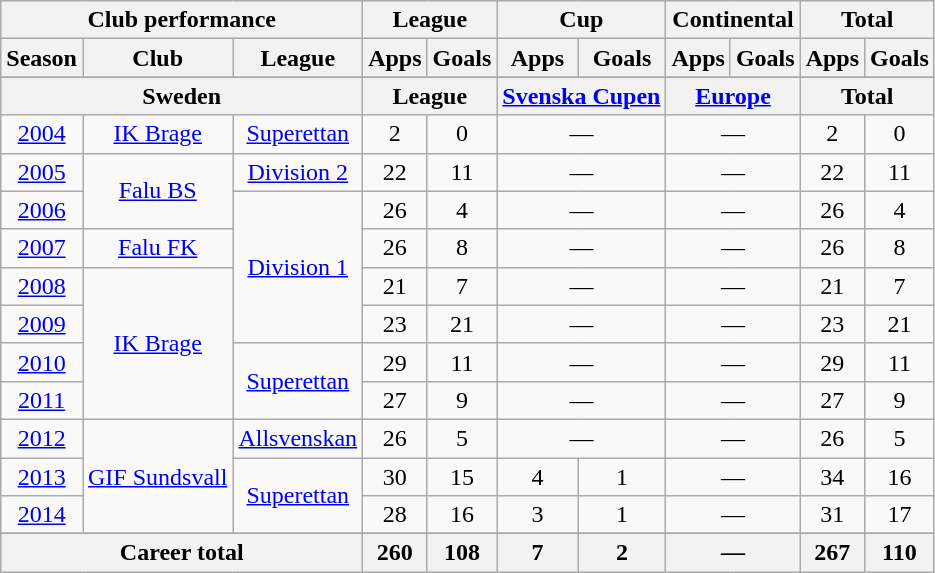<table class="wikitable" style="text-align:center">
<tr>
<th colspan=3>Club performance</th>
<th colspan=2>League</th>
<th colspan=2>Cup</th>
<th colspan=2>Continental</th>
<th colspan=2>Total</th>
</tr>
<tr>
<th>Season</th>
<th>Club</th>
<th>League</th>
<th>Apps</th>
<th>Goals</th>
<th>Apps</th>
<th>Goals</th>
<th>Apps</th>
<th>Goals</th>
<th>Apps</th>
<th>Goals</th>
</tr>
<tr>
</tr>
<tr>
<th colspan=3>Sweden</th>
<th colspan=2>League</th>
<th colspan=2><a href='#'>Svenska Cupen</a></th>
<th colspan=2><a href='#'>Europe</a></th>
<th colspan=2>Total</th>
</tr>
<tr>
<td><a href='#'>2004</a></td>
<td><a href='#'>IK Brage</a></td>
<td><a href='#'>Superettan</a></td>
<td>2</td>
<td>0</td>
<td colspan="2">—</td>
<td colspan="2">—</td>
<td>2</td>
<td>0</td>
</tr>
<tr>
<td><a href='#'>2005</a></td>
<td rowspan="2"><a href='#'>Falu BS</a></td>
<td><a href='#'>Division 2</a></td>
<td>22</td>
<td>11</td>
<td colspan="2">—</td>
<td colspan="2">—</td>
<td>22</td>
<td>11</td>
</tr>
<tr>
<td><a href='#'>2006</a></td>
<td rowspan="4"><a href='#'>Division 1</a></td>
<td>26</td>
<td>4</td>
<td colspan="2">—</td>
<td colspan="2">—</td>
<td>26</td>
<td>4</td>
</tr>
<tr>
<td><a href='#'>2007</a></td>
<td><a href='#'>Falu FK</a></td>
<td>26</td>
<td>8</td>
<td colspan="2">—</td>
<td colspan="2">—</td>
<td>26</td>
<td>8</td>
</tr>
<tr>
<td><a href='#'>2008</a></td>
<td rowspan="4"><a href='#'>IK Brage</a></td>
<td>21</td>
<td>7</td>
<td colspan="2">—</td>
<td colspan="2">—</td>
<td>21</td>
<td>7</td>
</tr>
<tr>
<td><a href='#'>2009</a></td>
<td>23</td>
<td>21</td>
<td colspan="2">—</td>
<td colspan="2">—</td>
<td>23</td>
<td>21</td>
</tr>
<tr>
<td><a href='#'>2010</a></td>
<td rowspan="2"><a href='#'>Superettan</a></td>
<td>29</td>
<td>11</td>
<td colspan="2">—</td>
<td colspan="2">—</td>
<td>29</td>
<td>11</td>
</tr>
<tr>
<td><a href='#'>2011</a></td>
<td>27</td>
<td>9</td>
<td colspan="2">—</td>
<td colspan="2">—</td>
<td>27</td>
<td>9</td>
</tr>
<tr>
<td><a href='#'>2012</a></td>
<td rowspan="3"><a href='#'>GIF Sundsvall</a></td>
<td><a href='#'>Allsvenskan</a></td>
<td>26</td>
<td>5</td>
<td colspan="2">—</td>
<td colspan="2">—</td>
<td>26</td>
<td>5</td>
</tr>
<tr>
<td><a href='#'>2013</a></td>
<td rowspan="2"><a href='#'>Superettan</a></td>
<td>30</td>
<td>15</td>
<td>4</td>
<td>1</td>
<td colspan="2">—</td>
<td>34</td>
<td>16</td>
</tr>
<tr>
<td><a href='#'>2014</a></td>
<td>28</td>
<td>16</td>
<td>3</td>
<td>1</td>
<td colspan="2">—</td>
<td>31</td>
<td>17</td>
</tr>
<tr>
</tr>
<tr>
<th colspan=3>Career total</th>
<th>260</th>
<th>108</th>
<th>7</th>
<th>2</th>
<th colspan="2">—</th>
<th>267</th>
<th>110</th>
</tr>
</table>
